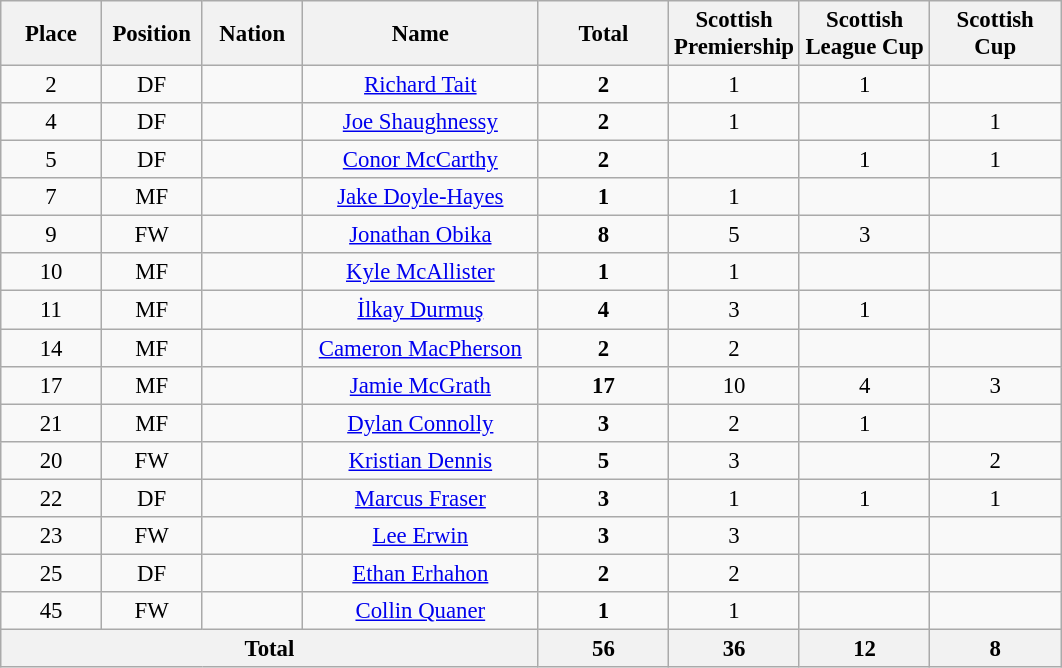<table class="wikitable" style="font-size: 95%; text-align: center;">
<tr>
<th width=60>Place</th>
<th width=60>Position</th>
<th width=60>Nation</th>
<th width=150>Name</th>
<th width=80><strong>Total</strong></th>
<th width=80>Scottish Premiership</th>
<th width=80>Scottish League Cup</th>
<th width=80>Scottish Cup</th>
</tr>
<tr>
<td>2</td>
<td>DF</td>
<td></td>
<td><a href='#'>Richard Tait</a></td>
<td><strong>2</strong></td>
<td>1</td>
<td>1</td>
<td></td>
</tr>
<tr>
<td>4</td>
<td>DF</td>
<td></td>
<td><a href='#'>Joe Shaughnessy</a></td>
<td><strong>2</strong></td>
<td>1</td>
<td></td>
<td>1</td>
</tr>
<tr>
<td>5</td>
<td>DF</td>
<td></td>
<td><a href='#'>Conor McCarthy</a></td>
<td><strong>2</strong></td>
<td></td>
<td>1</td>
<td>1</td>
</tr>
<tr>
<td>7</td>
<td>MF</td>
<td></td>
<td><a href='#'>Jake Doyle-Hayes</a></td>
<td><strong>1</strong></td>
<td>1</td>
<td></td>
<td></td>
</tr>
<tr>
<td>9</td>
<td>FW</td>
<td></td>
<td><a href='#'>Jonathan Obika</a></td>
<td><strong>8</strong></td>
<td>5</td>
<td>3</td>
<td></td>
</tr>
<tr>
<td>10</td>
<td>MF</td>
<td></td>
<td><a href='#'>Kyle McAllister</a></td>
<td><strong>1</strong></td>
<td>1</td>
<td></td>
<td></td>
</tr>
<tr>
<td>11</td>
<td>MF</td>
<td></td>
<td><a href='#'>İlkay Durmuş</a></td>
<td><strong>4</strong></td>
<td>3</td>
<td>1</td>
<td></td>
</tr>
<tr>
<td>14</td>
<td>MF</td>
<td></td>
<td><a href='#'>Cameron MacPherson</a></td>
<td><strong>2</strong></td>
<td>2</td>
<td></td>
<td></td>
</tr>
<tr>
<td>17</td>
<td>MF</td>
<td></td>
<td><a href='#'>Jamie McGrath</a></td>
<td><strong>17</strong></td>
<td>10</td>
<td>4</td>
<td>3</td>
</tr>
<tr>
<td>21</td>
<td>MF</td>
<td></td>
<td><a href='#'>Dylan Connolly</a></td>
<td><strong>3</strong></td>
<td>2</td>
<td>1</td>
<td></td>
</tr>
<tr>
<td>20</td>
<td>FW</td>
<td></td>
<td><a href='#'>Kristian Dennis</a></td>
<td><strong>5</strong></td>
<td>3</td>
<td></td>
<td>2</td>
</tr>
<tr>
<td>22</td>
<td>DF</td>
<td></td>
<td><a href='#'>Marcus Fraser</a></td>
<td><strong>3</strong></td>
<td>1</td>
<td>1</td>
<td>1</td>
</tr>
<tr>
<td>23</td>
<td>FW</td>
<td></td>
<td><a href='#'>Lee Erwin</a></td>
<td><strong>3</strong></td>
<td>3</td>
<td></td>
<td></td>
</tr>
<tr>
<td>25</td>
<td>DF</td>
<td></td>
<td><a href='#'>Ethan Erhahon</a></td>
<td><strong>2</strong></td>
<td>2</td>
<td></td>
<td></td>
</tr>
<tr>
<td>45</td>
<td>FW</td>
<td></td>
<td><a href='#'>Collin Quaner</a></td>
<td><strong>1</strong></td>
<td>1</td>
<td></td>
<td></td>
</tr>
<tr>
<th colspan=4>Total</th>
<th><strong>56</strong></th>
<th>36</th>
<th>12</th>
<th>8</th>
</tr>
</table>
